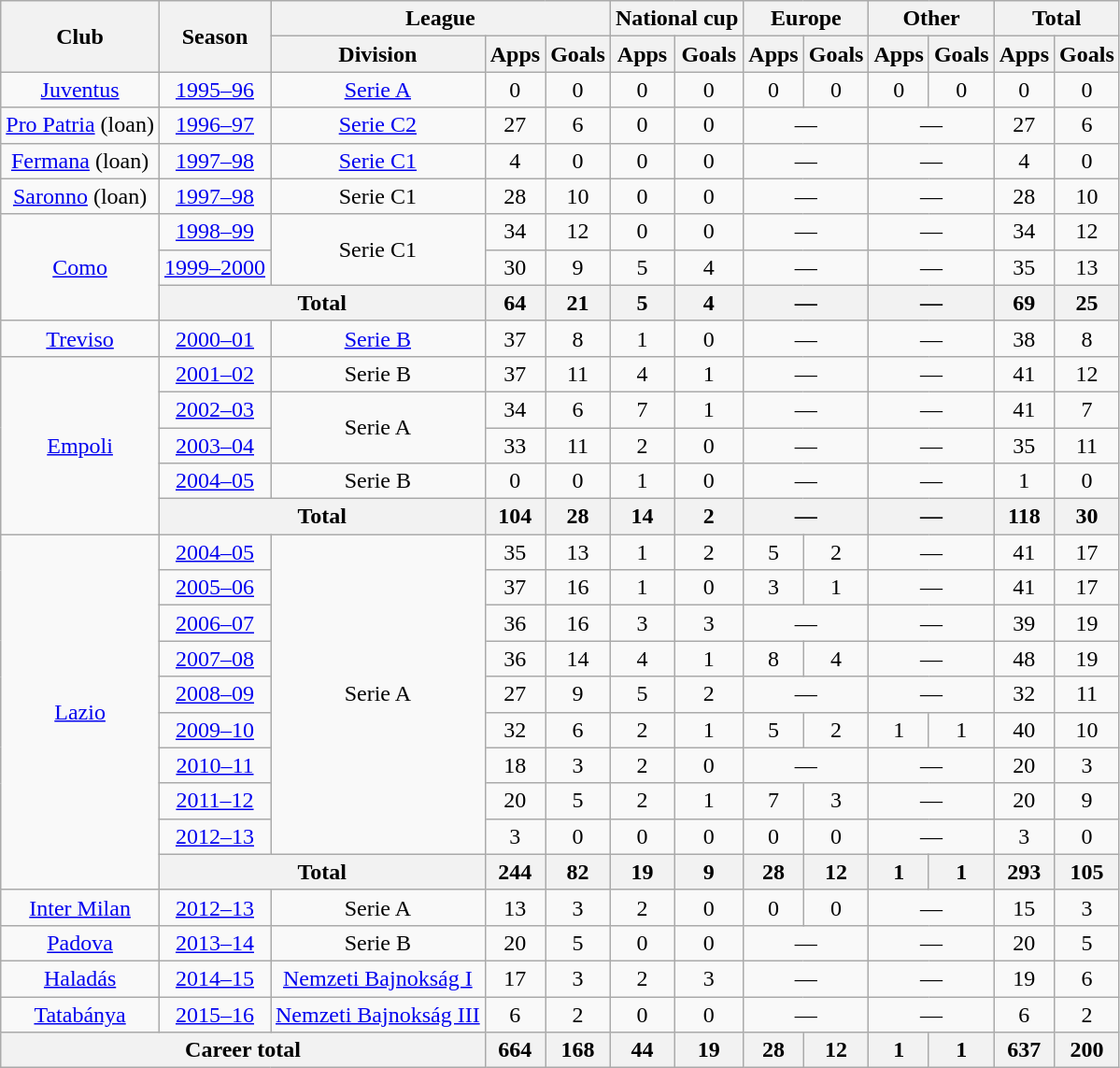<table class="wikitable" style="text-align:center">
<tr>
<th rowspan="2">Club</th>
<th rowspan="2">Season</th>
<th colspan="3">League</th>
<th colspan="2">National cup</th>
<th colspan="2">Europe</th>
<th colspan="2">Other</th>
<th colspan="2">Total</th>
</tr>
<tr>
<th>Division</th>
<th>Apps</th>
<th>Goals</th>
<th>Apps</th>
<th>Goals</th>
<th>Apps</th>
<th>Goals</th>
<th>Apps</th>
<th>Goals</th>
<th>Apps</th>
<th>Goals</th>
</tr>
<tr>
<td><a href='#'>Juventus</a></td>
<td><a href='#'>1995–96</a></td>
<td><a href='#'>Serie A</a></td>
<td>0</td>
<td>0</td>
<td>0</td>
<td>0</td>
<td>0</td>
<td>0</td>
<td>0</td>
<td>0</td>
<td>0</td>
<td>0</td>
</tr>
<tr>
<td><a href='#'>Pro Patria</a> (loan)</td>
<td><a href='#'>1996–97</a></td>
<td><a href='#'>Serie C2</a></td>
<td>27</td>
<td>6</td>
<td>0</td>
<td>0</td>
<td colspan="2">—</td>
<td colspan="2">—</td>
<td>27</td>
<td>6</td>
</tr>
<tr>
<td><a href='#'>Fermana</a> (loan)</td>
<td><a href='#'>1997–98</a></td>
<td><a href='#'>Serie C1</a></td>
<td>4</td>
<td>0</td>
<td>0</td>
<td>0</td>
<td colspan="2">—</td>
<td colspan="2">—</td>
<td>4</td>
<td>0</td>
</tr>
<tr>
<td><a href='#'>Saronno</a> (loan)</td>
<td><a href='#'>1997–98</a></td>
<td>Serie C1</td>
<td>28</td>
<td>10</td>
<td>0</td>
<td>0</td>
<td colspan="2">—</td>
<td colspan="2">—</td>
<td>28</td>
<td>10</td>
</tr>
<tr>
<td rowspan="3"><a href='#'>Como</a></td>
<td><a href='#'>1998–99</a></td>
<td rowspan="2">Serie C1</td>
<td>34</td>
<td>12</td>
<td>0</td>
<td>0</td>
<td colspan="2">—</td>
<td colspan="2">—</td>
<td>34</td>
<td>12</td>
</tr>
<tr>
<td><a href='#'>1999–2000</a></td>
<td>30</td>
<td>9</td>
<td>5</td>
<td>4</td>
<td colspan="2">—</td>
<td colspan="2">—</td>
<td>35</td>
<td>13</td>
</tr>
<tr>
<th colspan="2">Total</th>
<th>64</th>
<th>21</th>
<th>5</th>
<th>4</th>
<th colspan="2">—</th>
<th colspan="2">—</th>
<th>69</th>
<th>25</th>
</tr>
<tr>
<td><a href='#'>Treviso</a></td>
<td><a href='#'>2000–01</a></td>
<td><a href='#'>Serie B</a></td>
<td>37</td>
<td>8</td>
<td>1</td>
<td>0</td>
<td colspan="2">—</td>
<td colspan="2">—</td>
<td>38</td>
<td>8</td>
</tr>
<tr>
<td rowspan="5"><a href='#'>Empoli</a></td>
<td><a href='#'>2001–02</a></td>
<td>Serie B</td>
<td>37</td>
<td>11</td>
<td>4</td>
<td>1</td>
<td colspan="2">—</td>
<td colspan="2">—</td>
<td>41</td>
<td>12</td>
</tr>
<tr>
<td><a href='#'>2002–03</a></td>
<td rowspan="2">Serie A</td>
<td>34</td>
<td>6</td>
<td>7</td>
<td>1</td>
<td colspan="2">—</td>
<td colspan="2">—</td>
<td>41</td>
<td>7</td>
</tr>
<tr>
<td><a href='#'>2003–04</a></td>
<td>33</td>
<td>11</td>
<td>2</td>
<td>0</td>
<td colspan="2">—</td>
<td colspan="2">—</td>
<td>35</td>
<td>11</td>
</tr>
<tr>
<td><a href='#'>2004–05</a></td>
<td>Serie B</td>
<td>0</td>
<td>0</td>
<td>1</td>
<td>0</td>
<td colspan="2">—</td>
<td colspan="2">—</td>
<td>1</td>
<td>0</td>
</tr>
<tr>
<th colspan="2">Total</th>
<th>104</th>
<th>28</th>
<th>14</th>
<th>2</th>
<th colspan="2">—</th>
<th colspan="2">—</th>
<th>118</th>
<th>30</th>
</tr>
<tr>
<td rowspan="10"><a href='#'>Lazio</a></td>
<td><a href='#'>2004–05</a></td>
<td rowspan="9">Serie A</td>
<td>35</td>
<td>13</td>
<td>1</td>
<td>2</td>
<td>5</td>
<td>2</td>
<td colspan="2">—</td>
<td>41</td>
<td>17</td>
</tr>
<tr>
<td><a href='#'>2005–06</a></td>
<td>37</td>
<td>16</td>
<td>1</td>
<td>0</td>
<td>3</td>
<td>1</td>
<td colspan="2">—</td>
<td>41</td>
<td>17</td>
</tr>
<tr>
<td><a href='#'>2006–07</a></td>
<td>36</td>
<td>16</td>
<td>3</td>
<td>3</td>
<td colspan="2">—</td>
<td colspan="2">—</td>
<td>39</td>
<td>19</td>
</tr>
<tr>
<td><a href='#'>2007–08</a></td>
<td>36</td>
<td>14</td>
<td>4</td>
<td>1</td>
<td>8</td>
<td>4</td>
<td colspan="2">—</td>
<td>48</td>
<td>19</td>
</tr>
<tr>
<td><a href='#'>2008–09</a></td>
<td>27</td>
<td>9</td>
<td>5</td>
<td>2</td>
<td colspan="2">—</td>
<td colspan="2">—</td>
<td>32</td>
<td>11</td>
</tr>
<tr>
<td><a href='#'>2009–10</a></td>
<td>32</td>
<td>6</td>
<td>2</td>
<td>1</td>
<td>5</td>
<td>2</td>
<td>1</td>
<td>1</td>
<td>40</td>
<td>10</td>
</tr>
<tr>
<td><a href='#'>2010–11</a></td>
<td>18</td>
<td>3</td>
<td>2</td>
<td>0</td>
<td colspan="2">—</td>
<td colspan="2">—</td>
<td>20</td>
<td>3</td>
</tr>
<tr>
<td><a href='#'>2011–12</a></td>
<td>20</td>
<td>5</td>
<td>2</td>
<td>1</td>
<td>7</td>
<td>3</td>
<td colspan="2">—</td>
<td>20</td>
<td>9</td>
</tr>
<tr>
<td><a href='#'>2012–13</a></td>
<td>3</td>
<td>0</td>
<td>0</td>
<td>0</td>
<td>0</td>
<td>0</td>
<td colspan="2">—</td>
<td>3</td>
<td>0</td>
</tr>
<tr>
<th colspan="2">Total</th>
<th>244</th>
<th>82</th>
<th>19</th>
<th>9</th>
<th>28</th>
<th>12</th>
<th>1</th>
<th>1</th>
<th>293</th>
<th>105</th>
</tr>
<tr>
<td><a href='#'>Inter Milan</a></td>
<td><a href='#'>2012–13</a></td>
<td>Serie A</td>
<td>13</td>
<td>3</td>
<td>2</td>
<td>0</td>
<td>0</td>
<td>0</td>
<td colspan="2">—</td>
<td>15</td>
<td>3</td>
</tr>
<tr>
<td><a href='#'>Padova</a></td>
<td><a href='#'>2013–14</a></td>
<td>Serie B</td>
<td>20</td>
<td>5</td>
<td>0</td>
<td>0</td>
<td colspan="2">—</td>
<td colspan="2">—</td>
<td>20</td>
<td>5</td>
</tr>
<tr>
<td><a href='#'>Haladás</a></td>
<td><a href='#'>2014–15</a></td>
<td><a href='#'>Nemzeti Bajnokság I</a></td>
<td>17</td>
<td>3</td>
<td>2</td>
<td>3</td>
<td colspan="2">—</td>
<td colspan="2">—</td>
<td>19</td>
<td>6</td>
</tr>
<tr>
<td><a href='#'>Tatabánya</a></td>
<td><a href='#'>2015–16</a></td>
<td><a href='#'>Nemzeti Bajnokság III</a></td>
<td>6</td>
<td>2</td>
<td>0</td>
<td>0</td>
<td colspan="2">—</td>
<td colspan="2">—</td>
<td>6</td>
<td>2</td>
</tr>
<tr>
<th colspan="3">Career total</th>
<th>664</th>
<th>168</th>
<th>44</th>
<th>19</th>
<th>28</th>
<th>12</th>
<th>1</th>
<th>1</th>
<th>637</th>
<th>200</th>
</tr>
</table>
